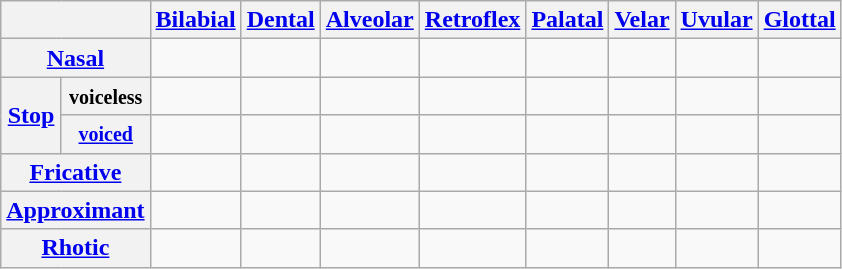<table class="wikitable" style="text-align:center">
<tr>
<th colspan="2"></th>
<th><a href='#'>Bilabial</a></th>
<th><a href='#'>Dental</a></th>
<th><a href='#'>Alveolar</a></th>
<th><a href='#'>Retroflex</a></th>
<th><a href='#'>Palatal</a></th>
<th><a href='#'>Velar</a></th>
<th><a href='#'>Uvular</a></th>
<th><a href='#'>Glottal</a></th>
</tr>
<tr>
<th colspan="2"><a href='#'>Nasal</a></th>
<td></td>
<td></td>
<td></td>
<td></td>
<td></td>
<td></td>
<td></td>
<td></td>
</tr>
<tr>
<th rowspan="2"><a href='#'>Stop</a></th>
<th><small>voiceless</small></th>
<td></td>
<td></td>
<td></td>
<td></td>
<td></td>
<td></td>
<td></td>
<td></td>
</tr>
<tr>
<th><a href='#'><small>voiced</small></a></th>
<td></td>
<td></td>
<td></td>
<td></td>
<td></td>
<td></td>
<td></td>
<td></td>
</tr>
<tr>
<th colspan="2"><a href='#'>Fricative</a></th>
<td></td>
<td></td>
<td></td>
<td></td>
<td></td>
<td></td>
<td></td>
<td></td>
</tr>
<tr>
<th colspan="2"><a href='#'>Approximant</a></th>
<td></td>
<td></td>
<td></td>
<td></td>
<td></td>
<td></td>
<td></td>
<td></td>
</tr>
<tr>
<th colspan="2"><a href='#'>Rhotic</a></th>
<td></td>
<td></td>
<td></td>
<td></td>
<td></td>
<td></td>
<td></td>
<td></td>
</tr>
</table>
